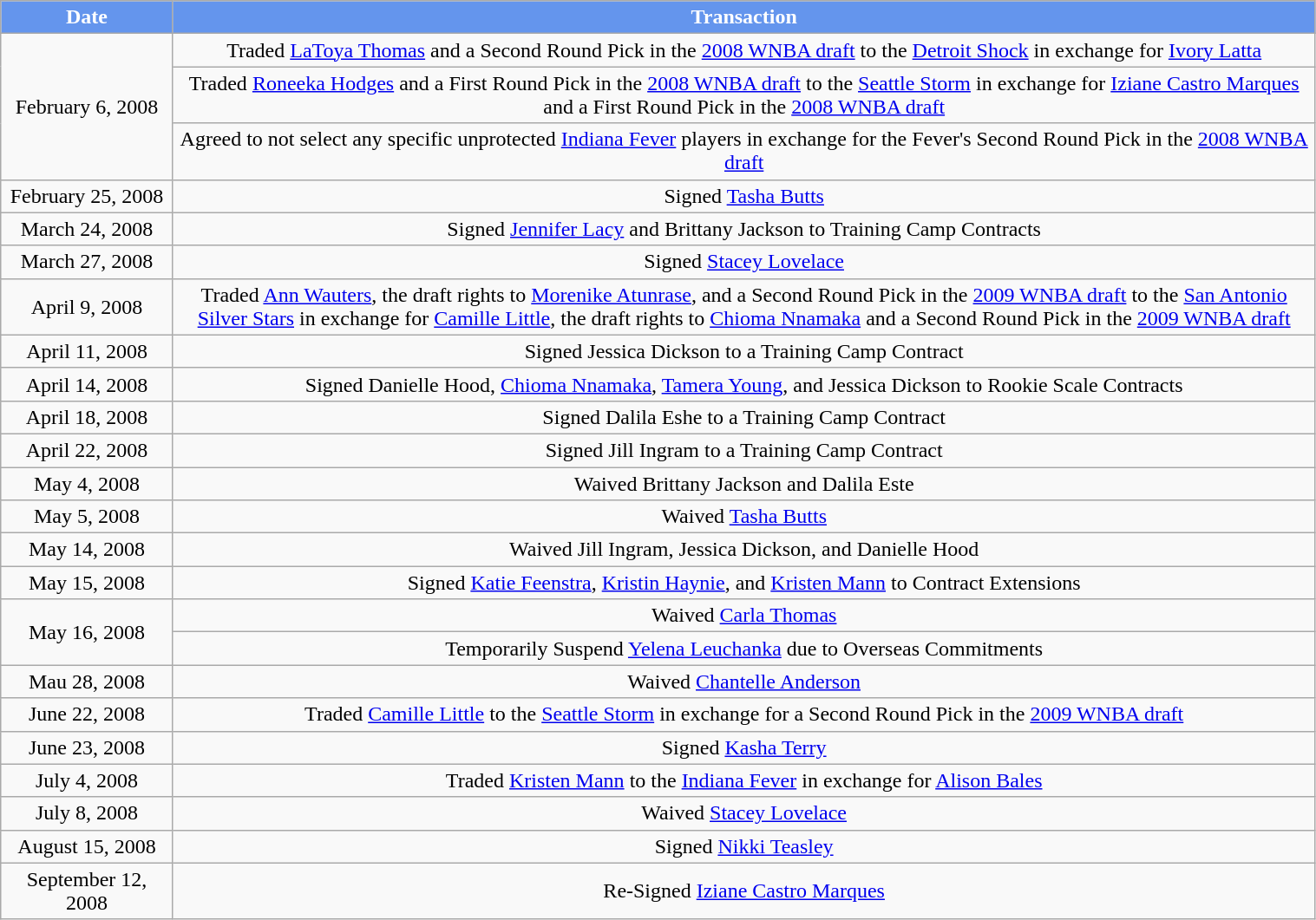<table class="wikitable" style="width:80%; text-align:center;">
<tr>
<th style="background:#6495ED;color:white;" width=125">Date</th>
<th style="background:#6495ED;color:white;" colspan=2>Transaction</th>
</tr>
<tr>
<td rowspan=3>February 6, 2008</td>
<td>Traded <a href='#'>LaToya Thomas</a> and a Second Round Pick in the <a href='#'>2008 WNBA draft</a> to the <a href='#'>Detroit Shock</a> in exchange for <a href='#'>Ivory Latta</a></td>
</tr>
<tr>
<td>Traded <a href='#'>Roneeka Hodges</a> and a First Round Pick in the <a href='#'>2008 WNBA draft</a> to the <a href='#'>Seattle Storm</a> in exchange for <a href='#'>Iziane Castro Marques</a> and a First Round Pick in the <a href='#'>2008 WNBA draft</a></td>
</tr>
<tr>
<td>Agreed to not select any specific unprotected <a href='#'>Indiana Fever</a> players in exchange for the Fever's Second Round Pick in the <a href='#'>2008 WNBA draft</a></td>
</tr>
<tr>
<td>February 25, 2008</td>
<td>Signed <a href='#'>Tasha Butts</a></td>
</tr>
<tr>
<td>March 24, 2008</td>
<td>Signed <a href='#'>Jennifer Lacy</a> and Brittany Jackson to Training Camp Contracts</td>
</tr>
<tr>
<td>March 27, 2008</td>
<td>Signed <a href='#'>Stacey Lovelace</a></td>
</tr>
<tr>
<td>April 9, 2008</td>
<td>Traded <a href='#'>Ann Wauters</a>, the draft rights to <a href='#'>Morenike Atunrase</a>, and a Second Round Pick in the <a href='#'>2009 WNBA draft</a> to the <a href='#'>San Antonio Silver Stars</a> in exchange for <a href='#'>Camille Little</a>, the draft rights to <a href='#'>Chioma Nnamaka</a> and a Second Round Pick in the <a href='#'>2009 WNBA draft</a></td>
</tr>
<tr>
<td>April 11, 2008</td>
<td>Signed Jessica Dickson to a Training Camp Contract</td>
</tr>
<tr>
<td>April 14, 2008</td>
<td>Signed Danielle Hood, <a href='#'>Chioma Nnamaka</a>, <a href='#'>Tamera Young</a>, and Jessica Dickson to Rookie Scale Contracts</td>
</tr>
<tr>
<td>April 18, 2008</td>
<td>Signed Dalila Eshe to a Training Camp Contract</td>
</tr>
<tr>
<td>April 22, 2008</td>
<td>Signed Jill Ingram to a Training Camp Contract</td>
</tr>
<tr>
<td>May 4, 2008</td>
<td>Waived Brittany Jackson and Dalila Este</td>
</tr>
<tr>
<td>May 5, 2008</td>
<td>Waived <a href='#'>Tasha Butts</a></td>
</tr>
<tr>
<td>May 14, 2008</td>
<td>Waived Jill Ingram, Jessica Dickson, and Danielle Hood</td>
</tr>
<tr>
<td>May 15, 2008</td>
<td>Signed <a href='#'>Katie Feenstra</a>, <a href='#'>Kristin Haynie</a>, and <a href='#'>Kristen Mann</a> to Contract Extensions</td>
</tr>
<tr>
<td rowspan=2>May 16, 2008</td>
<td>Waived <a href='#'>Carla Thomas</a></td>
</tr>
<tr>
<td>Temporarily Suspend <a href='#'>Yelena Leuchanka</a> due to Overseas Commitments</td>
</tr>
<tr>
<td>Mau 28, 2008</td>
<td>Waived <a href='#'>Chantelle Anderson</a></td>
</tr>
<tr>
<td>June 22, 2008</td>
<td>Traded <a href='#'>Camille Little</a> to the <a href='#'>Seattle Storm</a> in exchange for a Second Round Pick in the <a href='#'>2009 WNBA draft</a></td>
</tr>
<tr>
<td>June 23, 2008</td>
<td>Signed <a href='#'>Kasha Terry</a></td>
</tr>
<tr>
<td>July 4, 2008</td>
<td>Traded <a href='#'>Kristen Mann</a> to the <a href='#'>Indiana Fever</a> in exchange for <a href='#'>Alison Bales</a></td>
</tr>
<tr>
<td>July 8, 2008</td>
<td>Waived <a href='#'>Stacey Lovelace</a></td>
</tr>
<tr>
<td>August 15, 2008</td>
<td>Signed <a href='#'>Nikki Teasley</a></td>
</tr>
<tr>
<td>September 12, 2008</td>
<td>Re-Signed <a href='#'>Iziane Castro Marques</a></td>
</tr>
</table>
